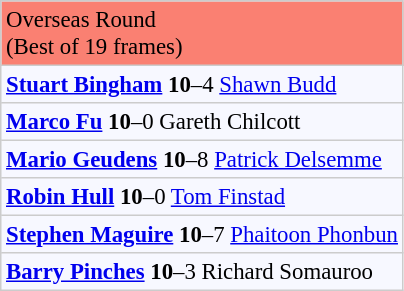<table cellpadding="3" cellspacing="0" border="1" style="background:#f7f8ff; font-size:95%; border:#ccc solid 1px; border-collapse:collapse;">
<tr>
<td style="background:salmon">Overseas Round<br>(Best of 19 frames)</td>
</tr>
<tr>
<td><strong> <a href='#'>Stuart Bingham</a>  10</strong>–4  <a href='#'>Shawn Budd</a></td>
</tr>
<tr>
<td><strong> <a href='#'>Marco Fu</a> 10</strong>–0  Gareth Chilcott</td>
</tr>
<tr>
<td><strong> <a href='#'>Mario Geudens</a> 10</strong>–8  <a href='#'>Patrick Delsemme</a></td>
</tr>
<tr>
<td><strong> <a href='#'>Robin Hull</a> 10</strong>–0  <a href='#'>Tom Finstad</a></td>
</tr>
<tr>
<td><strong> <a href='#'>Stephen Maguire</a> 10</strong>–7  <a href='#'>Phaitoon Phonbun</a></td>
</tr>
<tr>
<td><strong> <a href='#'>Barry Pinches</a> 10</strong>–3  Richard Somauroo</td>
</tr>
</table>
